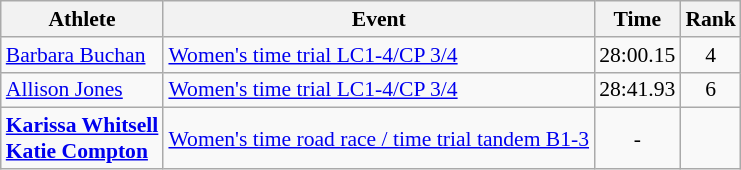<table class=wikitable style="font-size:90%">
<tr>
<th>Athlete</th>
<th>Event</th>
<th>Time</th>
<th>Rank</th>
</tr>
<tr>
<td><a href='#'>Barbara Buchan</a></td>
<td><a href='#'>Women's time trial LC1-4/CP 3/4</a></td>
<td style="text-align:center;">28:00.15</td>
<td style="text-align:center;">4</td>
</tr>
<tr>
<td><a href='#'>Allison Jones</a></td>
<td><a href='#'>Women's time trial LC1-4/CP 3/4</a></td>
<td style="text-align:center;">28:41.93</td>
<td style="text-align:center;">6</td>
</tr>
<tr>
<td><strong><a href='#'>Karissa Whitsell</a></strong><br> <strong><a href='#'>Katie Compton</a></strong></td>
<td><a href='#'>Women's time road race / time trial tandem B1-3</a></td>
<td style="text-align:center;">-</td>
<td style="text-align:center;"></td>
</tr>
</table>
